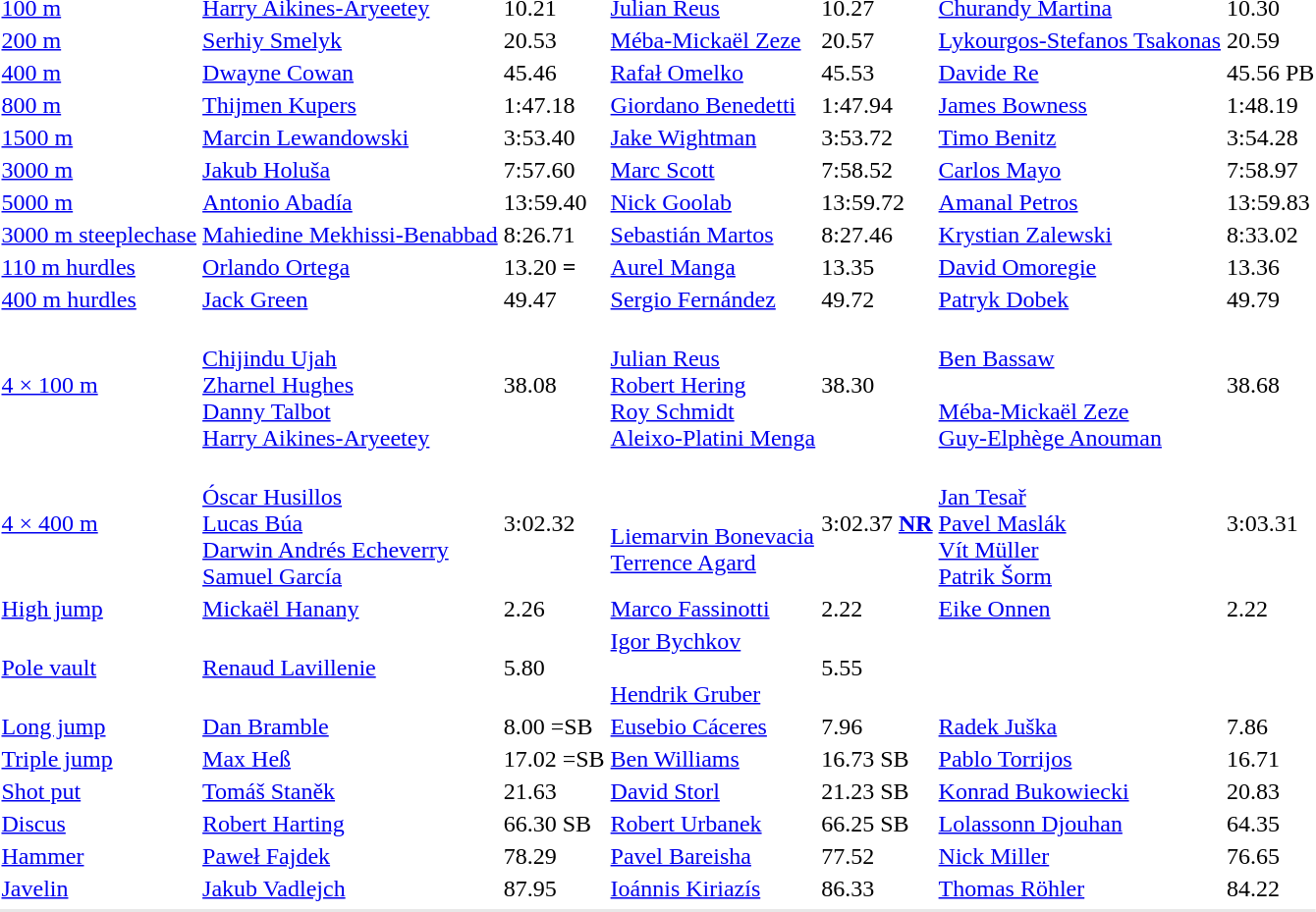<table>
<tr>
<td><a href='#'>100 m</a></td>
<td><a href='#'>Harry Aikines-Aryeetey</a><br></td>
<td>10.21</td>
<td><a href='#'>Julian Reus</a><br></td>
<td>10.27</td>
<td><a href='#'>Churandy Martina</a><br></td>
<td>10.30</td>
</tr>
<tr>
<td><a href='#'>200 m</a></td>
<td><a href='#'>Serhiy Smelyk</a><br></td>
<td>20.53 </td>
<td><a href='#'>Méba-Mickaël Zeze</a><br></td>
<td>20.57</td>
<td><a href='#'>Lykourgos-Stefanos Tsakonas</a><br></td>
<td>20.59</td>
</tr>
<tr>
<td><a href='#'>400 m</a></td>
<td><a href='#'>Dwayne Cowan</a><br></td>
<td>45.46 </td>
<td><a href='#'>Rafał Omelko</a><br></td>
<td>45.53</td>
<td><a href='#'>Davide Re</a><br></td>
<td>45.56 PB</td>
</tr>
<tr>
<td><a href='#'>800 m</a></td>
<td><a href='#'>Thijmen Kupers</a><br></td>
<td>1:47.18</td>
<td><a href='#'>Giordano Benedetti</a><br></td>
<td>1:47.94</td>
<td><a href='#'>James Bowness</a><br></td>
<td>1:48.19</td>
</tr>
<tr>
<td><a href='#'>1500 m</a></td>
<td><a href='#'>Marcin Lewandowski</a><br></td>
<td>3:53.40</td>
<td><a href='#'>Jake Wightman</a><br></td>
<td>3:53.72</td>
<td><a href='#'>Timo Benitz</a><br></td>
<td>3:54.28</td>
</tr>
<tr>
<td><a href='#'>3000 m</a></td>
<td><a href='#'>Jakub Holuša</a><br></td>
<td>7:57.60</td>
<td><a href='#'>Marc Scott</a><br></td>
<td>7:58.52 </td>
<td><a href='#'>Carlos Mayo</a><br></td>
<td>7:58.97 </td>
</tr>
<tr>
<td><a href='#'>5000 m</a></td>
<td><a href='#'>Antonio Abadía</a><br></td>
<td>13:59.40</td>
<td><a href='#'>Nick Goolab</a><br></td>
<td>13:59.72</td>
<td><a href='#'>Amanal Petros</a><br></td>
<td>13:59.83</td>
</tr>
<tr>
<td><a href='#'>3000 m steeplechase</a></td>
<td><a href='#'>Mahiedine Mekhissi-Benabbad</a><br></td>
<td>8:26.71</td>
<td><a href='#'>Sebastián Martos</a><br></td>
<td>8:27.46</td>
<td><a href='#'>Krystian Zalewski</a><br></td>
<td>8:33.02</td>
</tr>
<tr>
<td><a href='#'>110 m hurdles</a></td>
<td><a href='#'>Orlando Ortega</a><br></td>
<td>13.20 <strong>=</strong></td>
<td><a href='#'>Aurel Manga</a><br></td>
<td>13.35</td>
<td><a href='#'>David Omoregie</a><br></td>
<td>13.36</td>
</tr>
<tr>
<td><a href='#'>400 m hurdles</a></td>
<td><a href='#'>Jack Green</a><br></td>
<td>49.47</td>
<td><a href='#'>Sergio Fernández</a><br></td>
<td>49.72</td>
<td><a href='#'>Patryk Dobek</a><br></td>
<td>49.79</td>
</tr>
<tr>
<td><a href='#'>4 × 100 m</a></td>
<td><br><a href='#'>Chijindu Ujah</a><br><a href='#'>Zharnel Hughes</a><br><a href='#'>Danny Talbot</a><br><a href='#'>Harry Aikines-Aryeetey</a></td>
<td>38.08 <strong></strong></td>
<td><br><a href='#'>Julian Reus</a><br><a href='#'>Robert Hering</a><br><a href='#'>Roy Schmidt</a><br><a href='#'>Aleixo-Platini Menga</a></td>
<td>38.30</td>
<td><br><a href='#'>Ben Bassaw</a><br><br><a href='#'>Méba-Mickaël Zeze</a><br><a href='#'>Guy-Elphège Anouman</a></td>
<td>38.68</td>
</tr>
<tr>
<td><a href='#'>4 × 400 m</a></td>
<td><br><a href='#'>Óscar Husillos</a><br><a href='#'>Lucas Búa</a><br><a href='#'>Darwin Andrés Echeverry</a><br><a href='#'>Samuel García</a></td>
<td>3:02.32 </td>
<td><br><br><a href='#'>Liemarvin Bonevacia</a><br><a href='#'>Terrence Agard</a><br></td>
<td>3:02.37 <strong><a href='#'>NR</a></strong></td>
<td><br><a href='#'>Jan Tesař</a><br><a href='#'>Pavel Maslák</a><br><a href='#'>Vít Müller</a><br><a href='#'>Patrik Šorm</a></td>
<td>3:03.31</td>
</tr>
<tr>
<td><a href='#'>High jump</a></td>
<td><a href='#'>Mickaël Hanany</a><br></td>
<td>2.26 </td>
<td><a href='#'>Marco Fassinotti</a><br></td>
<td>2.22</td>
<td><a href='#'>Eike Onnen</a><br></td>
<td>2.22</td>
</tr>
<tr>
<td><a href='#'>Pole vault</a></td>
<td><a href='#'>Renaud Lavillenie</a><br></td>
<td>5.80</td>
<td><a href='#'>Igor Bychkov</a><br> <br> <a href='#'>Hendrik Gruber</a><br></td>
<td>5.55</td>
<td></td>
<td></td>
</tr>
<tr>
<td><a href='#'>Long jump</a></td>
<td><a href='#'>Dan Bramble</a><br></td>
<td>8.00 =SB</td>
<td><a href='#'>Eusebio Cáceres</a><br></td>
<td>7.96</td>
<td><a href='#'>Radek Juška</a><br></td>
<td>7.86</td>
</tr>
<tr>
<td><a href='#'>Triple jump</a></td>
<td><a href='#'>Max Heß</a><br></td>
<td>17.02 =SB</td>
<td><a href='#'>Ben Williams</a><br></td>
<td>16.73 SB</td>
<td><a href='#'>Pablo Torrijos</a><br></td>
<td>16.71</td>
</tr>
<tr>
<td><a href='#'>Shot put</a></td>
<td><a href='#'>Tomáš Staněk</a><br></td>
<td>21.63 <strong></strong></td>
<td><a href='#'>David Storl</a><br></td>
<td>21.23 SB</td>
<td><a href='#'>Konrad Bukowiecki</a><br></td>
<td>20.83</td>
</tr>
<tr>
<td><a href='#'>Discus</a></td>
<td><a href='#'>Robert Harting</a><br></td>
<td>66.30 SB</td>
<td><a href='#'>Robert Urbanek</a><br></td>
<td>66.25 SB</td>
<td><a href='#'>Lolassonn Djouhan</a><br></td>
<td>64.35</td>
</tr>
<tr>
<td><a href='#'>Hammer</a></td>
<td><a href='#'>Paweł Fajdek</a><br></td>
<td>78.29</td>
<td><a href='#'>Pavel Bareisha</a><br></td>
<td>77.52</td>
<td><a href='#'>Nick Miller</a><br></td>
<td>76.65</td>
</tr>
<tr>
<td><a href='#'>Javelin</a></td>
<td><a href='#'>Jakub Vadlejch</a><br></td>
<td>87.95 <strong></strong></td>
<td><a href='#'>Ioánnis Kiriazís</a><br></td>
<td>86.33</td>
<td><a href='#'>Thomas Röhler</a><br></td>
<td>84.22</td>
</tr>
<tr>
</tr>
<tr bgcolor= e8e8e8>
<td colspan=7></td>
</tr>
</table>
